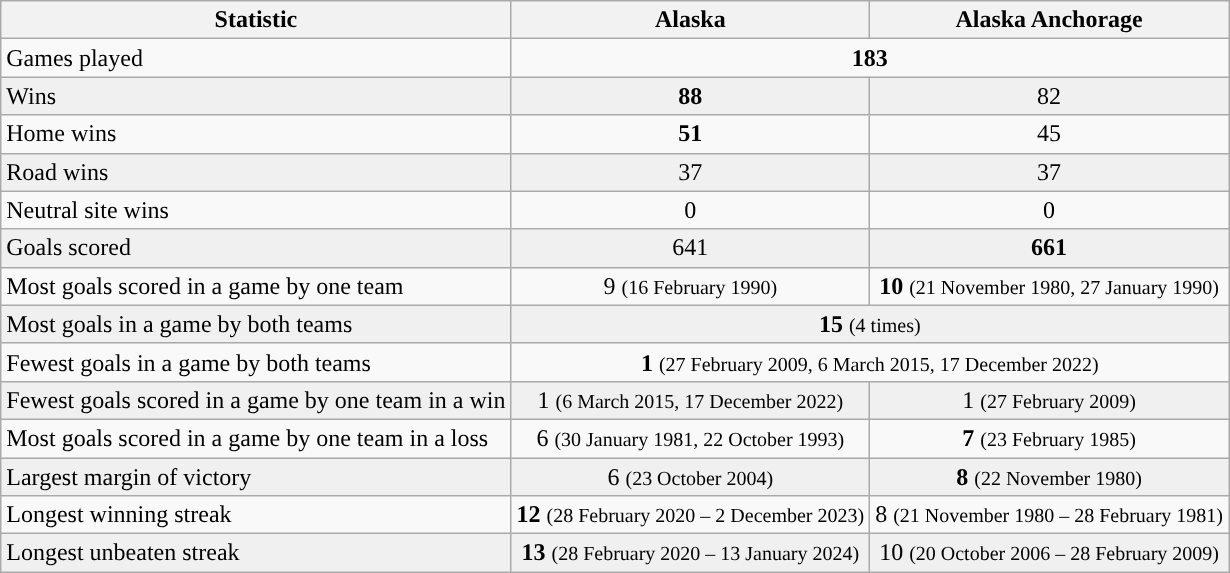<table class="wikitable">
<tr>
<th>Statistic</th>
<th>Alaska</th>
<th>Alaska Anchorage</th>
</tr>
<tr>
<td>Games played</td>
<td align=center colspan=2><strong>183</strong></td>
</tr>
<tr bgcolor=f0f0f0>
<td>Wins</td>
<td align=center><strong>88</strong></td>
<td align=center>82</td>
</tr>
<tr>
<td>Home wins</td>
<td align=center><strong>51</strong></td>
<td align=center>45</td>
</tr>
<tr bgcolor=f0f0f0>
<td>Road wins</td>
<td align=center>37</td>
<td align=center>37</td>
</tr>
<tr>
<td>Neutral site wins</td>
<td align=center>0</td>
<td align=center>0</td>
</tr>
<tr bgcolor=f0f0f0>
<td>Goals scored</td>
<td align=center>641</td>
<td align=center><strong>661</strong></td>
</tr>
<tr>
<td>Most goals scored in a game by one team</td>
<td align=center>9 <small>(16 February 1990)</small></td>
<td align=center><strong>10</strong> <small>(21 November 1980, 27 January 1990)</small></td>
</tr>
<tr bgcolor=f0f0f0>
<td>Most goals in a game by both teams</td>
<td align=center colspan=2><strong>15</strong> <small>(4 times)</small></td>
</tr>
<tr>
<td>Fewest goals in a game by both teams</td>
<td align=center colspan=2><strong>1</strong> <small>(27 February 2009, 6 March 2015, 17 December 2022)</small></td>
</tr>
<tr bgcolor=f0f0f0>
<td>Fewest goals scored in a game by one team in a win</td>
<td align=center>1 <small>(6 March 2015, 17 December 2022)</small></td>
<td align=center>1 <small>(27 February 2009)</small></td>
</tr>
<tr>
<td>Most goals scored in a game by one team in a loss</td>
<td align=center>6 <small>(30 January 1981, 22 October 1993)</small></td>
<td align=center><strong>7</strong> <small>(23 February 1985)</small></td>
</tr>
<tr bgcolor=f0f0f0>
<td>Largest margin of victory</td>
<td align=center>6 <small>(23 October 2004)</small></td>
<td align=center><strong>8</strong> <small>(22 November 1980)</small></td>
</tr>
<tr>
<td>Longest winning streak</td>
<td align=center><strong>12</strong> <small>(28 February 2020 – 2 December 2023)</small></td>
<td align=center>8 <small>(21 November 1980 – 28 February 1981)</small></td>
</tr>
<tr bgcolor=f0f0f0>
<td>Longest unbeaten streak</td>
<td align=center><strong>13</strong> <small>(28 February 2020 – 13 January 2024)</small></td>
<td align=center>10 <small>(20 October 2006 – 28 February 2009)</small></td>
</tr>
</table>
